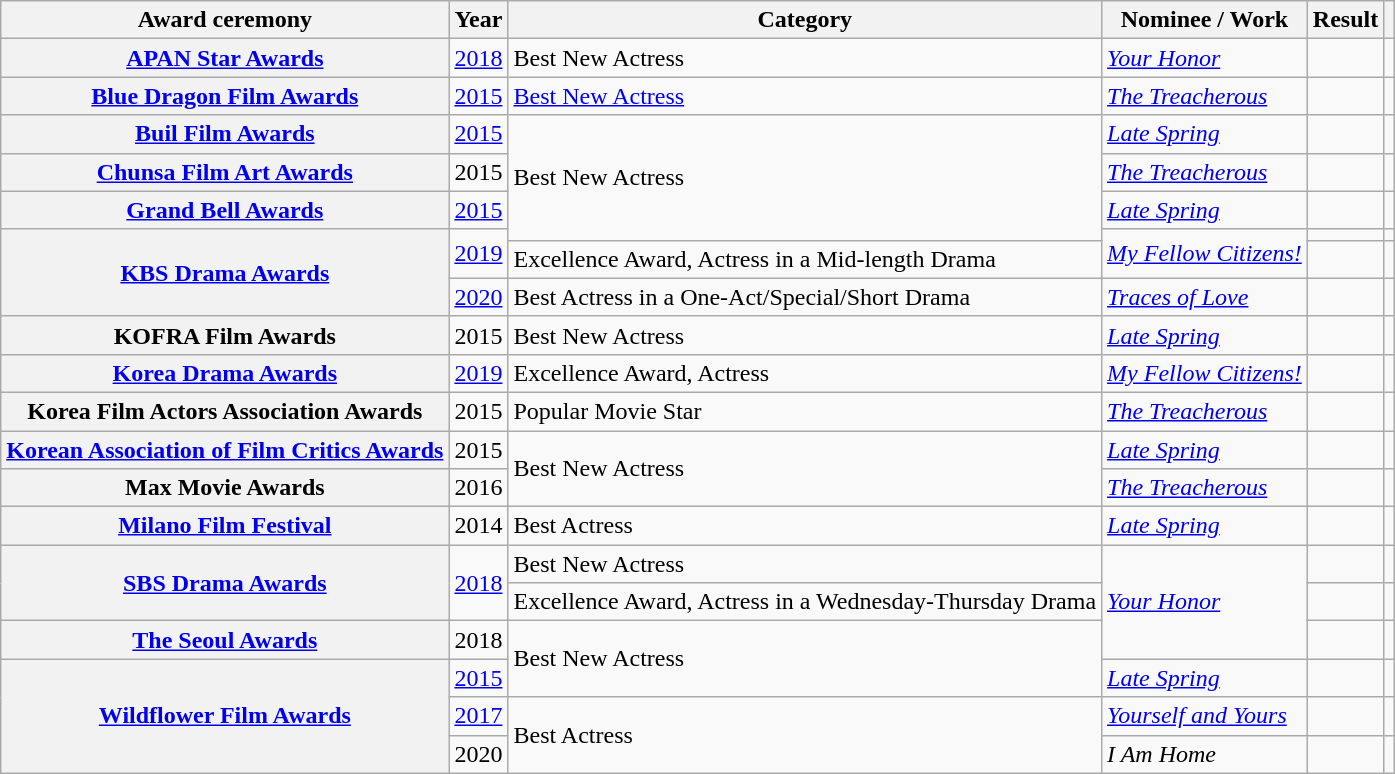<table class="wikitable plainrowheaders sortable">
<tr>
<th scope="col">Award ceremony</th>
<th scope="col">Year</th>
<th scope="col">Category </th>
<th scope="col">Nominee / Work</th>
<th scope="col">Result</th>
<th scope="col" class="unsortable"></th>
</tr>
<tr>
<th scope="row"><a href='#'>APAN Star Awards</a></th>
<td style="text-align:center"><a href='#'>2018</a></td>
<td>Best New Actress</td>
<td><em><a href='#'>Your Honor</a></em></td>
<td></td>
<td style="text-align:center"></td>
</tr>
<tr>
<th scope="row"><a href='#'>Blue Dragon Film Awards</a></th>
<td style="text-align:center"><a href='#'>2015</a></td>
<td><a href='#'>Best New Actress</a></td>
<td><em><a href='#'>The Treacherous</a></em></td>
<td></td>
<td style="text-align:center"></td>
</tr>
<tr>
<th scope="row"><a href='#'>Buil Film Awards</a></th>
<td style="text-align:center"><a href='#'>2015</a></td>
<td rowspan="4">Best New Actress</td>
<td><em><a href='#'>Late Spring</a></em></td>
<td></td>
<td style="text-align:center"></td>
</tr>
<tr>
<th scope="row"><a href='#'>Chunsa Film Art Awards</a></th>
<td style="text-align:center">2015</td>
<td><em><a href='#'>The Treacherous</a></em></td>
<td></td>
<td style="text-align:center"></td>
</tr>
<tr>
<th scope="row"><a href='#'>Grand Bell Awards</a></th>
<td style="text-align:center"><a href='#'>2015</a></td>
<td><em><a href='#'>Late Spring</a></em></td>
<td></td>
<td style="text-align:center"></td>
</tr>
<tr>
<th scope="row" rowspan="3"><a href='#'>KBS Drama Awards</a></th>
<td rowspan="2" style="text-align:center"><a href='#'>2019</a></td>
<td rowspan="2"><em><a href='#'>My Fellow Citizens!</a></em></td>
<td></td>
<td style="text-align:center"></td>
</tr>
<tr>
<td>Excellence Award, Actress in a Mid-length Drama</td>
<td></td>
<td style="text-align:center"></td>
</tr>
<tr>
<td style="text-align:center"><a href='#'>2020</a></td>
<td>Best Actress in a One-Act/Special/Short Drama</td>
<td><a href='#'><em>Traces of Love</em></a></td>
<td></td>
<td style="text-align:center"></td>
</tr>
<tr>
<th scope="row">KOFRA Film Awards</th>
<td style="text-align:center">2015</td>
<td>Best New Actress</td>
<td><em><a href='#'>Late Spring</a></em></td>
<td></td>
<td style="text-align:center"></td>
</tr>
<tr>
<th scope="row"><a href='#'>Korea Drama Awards</a></th>
<td style="text-align:center"><a href='#'>2019</a></td>
<td>Excellence Award, Actress</td>
<td><em><a href='#'>My Fellow Citizens!</a></em></td>
<td></td>
<td style="text-align:center"></td>
</tr>
<tr>
<th scope="row">Korea Film Actors Association Awards</th>
<td style="text-align:center">2015</td>
<td>Popular Movie Star</td>
<td><em><a href='#'>The Treacherous</a></em></td>
<td></td>
<td style="text-align:center"></td>
</tr>
<tr>
<th scope="row"><a href='#'>Korean Association of Film Critics Awards</a></th>
<td style="text-align:center">2015</td>
<td rowspan="2">Best New Actress</td>
<td><em><a href='#'>Late Spring</a></em></td>
<td></td>
<td style="text-align:center"></td>
</tr>
<tr>
<th scope="row">Max Movie Awards</th>
<td style="text-align:center">2016</td>
<td><em><a href='#'>The Treacherous</a></em></td>
<td></td>
<td style="text-align:center"></td>
</tr>
<tr>
<th scope="row"><a href='#'>Milano Film Festival</a></th>
<td style="text-align:center">2014</td>
<td>Best Actress</td>
<td><em><a href='#'>Late Spring</a></em></td>
<td></td>
<td style="text-align:center"></td>
</tr>
<tr>
<th scope="row" rowspan="2"><a href='#'>SBS Drama Awards</a></th>
<td rowspan="2" style="text-align:center"><a href='#'>2018</a></td>
<td>Best New Actress</td>
<td rowspan="3"><em><a href='#'>Your Honor</a></em></td>
<td></td>
<td style="text-align:center"></td>
</tr>
<tr>
<td>Excellence Award, Actress in a Wednesday-Thursday Drama</td>
<td></td>
<td style="text-align:center"></td>
</tr>
<tr>
<th scope="row"><a href='#'>The Seoul Awards</a></th>
<td style="text-align:center">2018</td>
<td rowspan="2">Best New Actress</td>
<td></td>
<td style="text-align:center"></td>
</tr>
<tr>
<th scope="row" rowspan="3"><a href='#'>Wildflower Film Awards</a></th>
<td style="text-align:center"><a href='#'>2015</a></td>
<td><em><a href='#'>Late Spring</a></em></td>
<td></td>
<td style="text-align:center"></td>
</tr>
<tr>
<td style="text-align:center"><a href='#'>2017</a></td>
<td rowspan="2">Best Actress</td>
<td><em><a href='#'>Yourself and Yours</a></em></td>
<td></td>
<td style="text-align:center"></td>
</tr>
<tr>
<td style="text-align:center">2020</td>
<td><em>I Am Home</em></td>
<td></td>
<td style="text-align:center"></td>
</tr>
</table>
